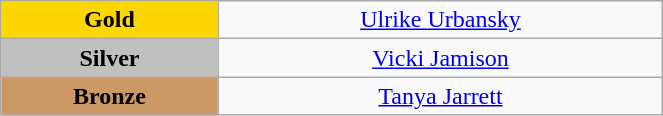<table class="wikitable" style="text-align:center; " width="35%">
<tr>
<td bgcolor="gold"><strong>Gold</strong></td>
<td><a href='#'>Ulrike Urbansky</a><br>  <small><em></em></small></td>
</tr>
<tr>
<td bgcolor="silver"><strong>Silver</strong></td>
<td><a href='#'>Vicki Jamison</a><br>  <small><em></em></small></td>
</tr>
<tr>
<td bgcolor="CC9966"><strong>Bronze</strong></td>
<td><a href='#'>Tanya Jarrett</a><br>  <small><em></em></small></td>
</tr>
</table>
